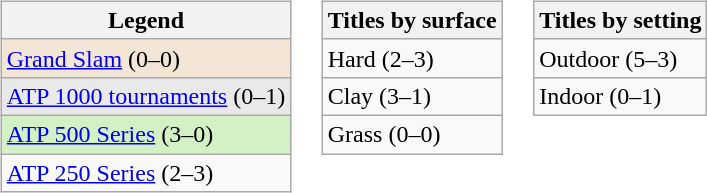<table>
<tr valign="top">
<td><br><table class="wikitable">
<tr>
<th>Legend</th>
</tr>
<tr style="background:#f3e6d7;">
<td><a href='#'>Grand Slam</a> (0–0)</td>
</tr>
<tr style="background:#e9e9e9;">
<td><a href='#'>ATP 1000 tournaments</a> (0–1)</td>
</tr>
<tr style="background:#d4f1c5;">
<td><a href='#'>ATP 500 Series</a> (3–0)</td>
</tr>
<tr>
<td><a href='#'>ATP 250 Series</a> (2–3)</td>
</tr>
</table>
</td>
<td><br><table class="wikitable">
<tr>
<th>Titles by surface</th>
</tr>
<tr>
<td>Hard (2–3)</td>
</tr>
<tr>
<td>Clay (3–1)</td>
</tr>
<tr>
<td>Grass (0–0)</td>
</tr>
</table>
</td>
<td><br><table class="wikitable">
<tr>
<th>Titles by setting</th>
</tr>
<tr>
<td>Outdoor (5–3)</td>
</tr>
<tr>
<td>Indoor (0–1)</td>
</tr>
</table>
</td>
</tr>
</table>
